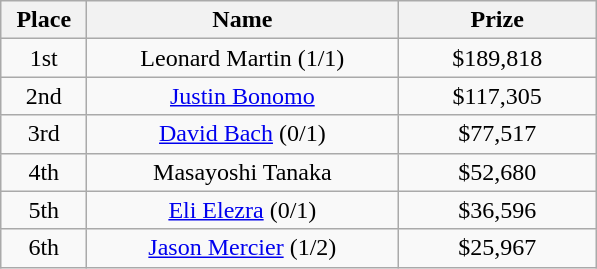<table class="wikitable">
<tr>
<th width="50">Place</th>
<th width="200">Name</th>
<th width="125">Prize</th>
</tr>
<tr>
<td align = "center">1st</td>
<td align = "center">Leonard Martin (1/1)</td>
<td align = "center">$189,818</td>
</tr>
<tr>
<td align = "center">2nd</td>
<td align = "center"><a href='#'>Justin Bonomo</a></td>
<td align = "center">$117,305</td>
</tr>
<tr>
<td align = "center">3rd</td>
<td align = "center"><a href='#'>David Bach</a> (0/1)</td>
<td align = "center">$77,517</td>
</tr>
<tr>
<td align = "center">4th</td>
<td align = "center">Masayoshi Tanaka</td>
<td align = "center">$52,680</td>
</tr>
<tr>
<td align = "center">5th</td>
<td align = "center"><a href='#'>Eli Elezra</a> (0/1)</td>
<td align = "center">$36,596</td>
</tr>
<tr>
<td align = "center">6th</td>
<td align = "center"><a href='#'>Jason Mercier</a> (1/2)</td>
<td align = "center">$25,967</td>
</tr>
</table>
